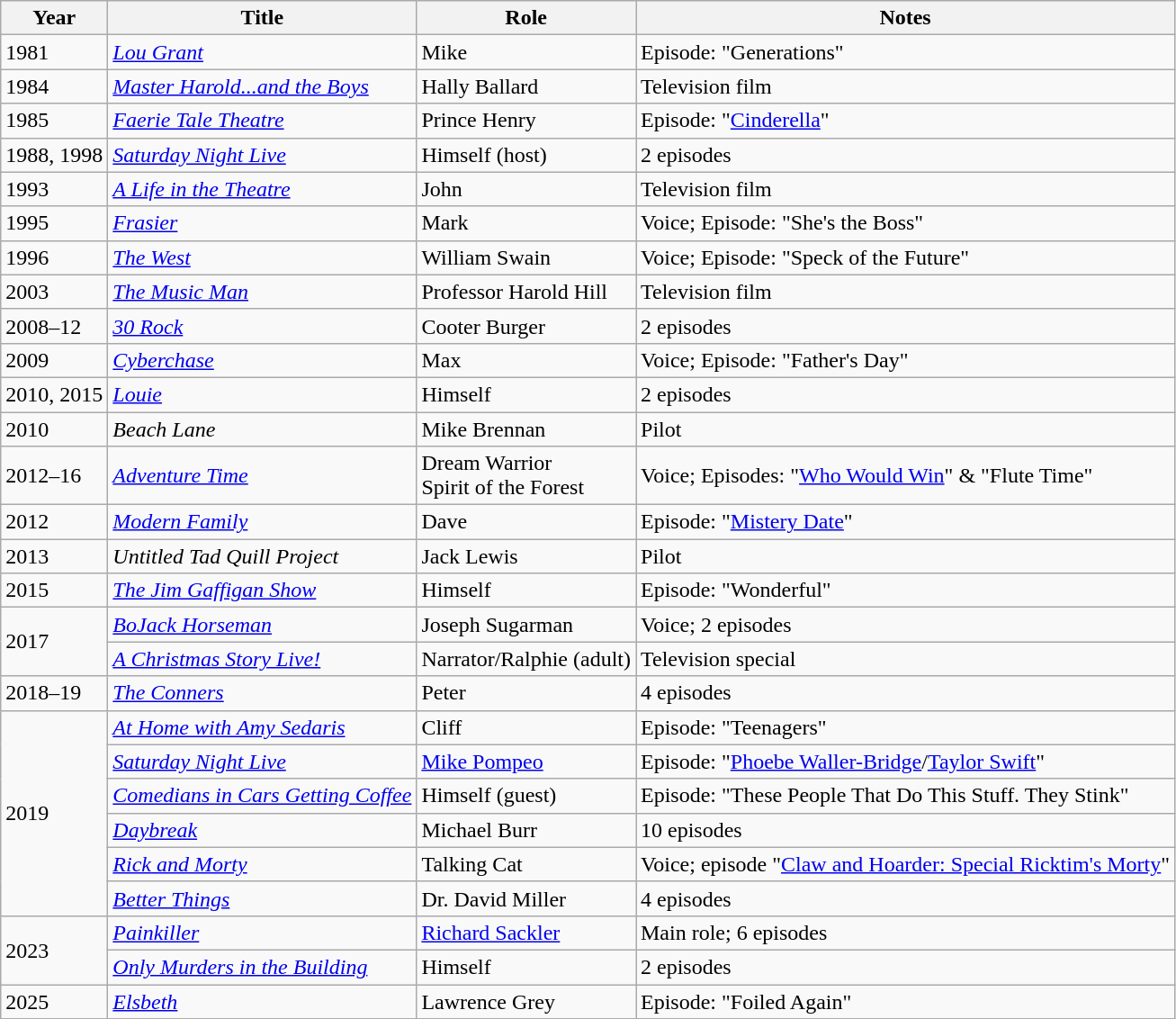<table class="wikitable">
<tr>
<th>Year</th>
<th>Title</th>
<th>Role</th>
<th>Notes</th>
</tr>
<tr>
<td>1981</td>
<td><em><a href='#'>Lou Grant</a></em></td>
<td>Mike</td>
<td>Episode: "Generations"</td>
</tr>
<tr>
<td>1984</td>
<td><em><a href='#'>Master Harold...and the Boys</a></em></td>
<td>Hally Ballard</td>
<td>Television film</td>
</tr>
<tr>
<td>1985</td>
<td><em><a href='#'>Faerie Tale Theatre</a></em></td>
<td>Prince Henry</td>
<td>Episode: "<a href='#'>Cinderella</a>"</td>
</tr>
<tr>
<td>1988, 1998</td>
<td><em><a href='#'>Saturday Night Live</a></em></td>
<td>Himself (host)</td>
<td>2 episodes</td>
</tr>
<tr>
<td>1993</td>
<td><em><a href='#'>A Life in the Theatre</a></em></td>
<td>John</td>
<td>Television film</td>
</tr>
<tr>
<td>1995</td>
<td><em><a href='#'>Frasier</a></em></td>
<td>Mark</td>
<td>Voice; Episode: "She's the Boss"</td>
</tr>
<tr>
<td>1996</td>
<td><em><a href='#'>The West</a></em></td>
<td>William Swain</td>
<td>Voice; Episode: "Speck of the Future"</td>
</tr>
<tr>
<td>2003</td>
<td><em><a href='#'>The Music Man</a></em></td>
<td>Professor Harold Hill</td>
<td>Television film</td>
</tr>
<tr>
<td>2008–12</td>
<td><em><a href='#'>30 Rock</a></em></td>
<td>Cooter Burger</td>
<td>2 episodes</td>
</tr>
<tr>
<td>2009</td>
<td><em><a href='#'>Cyberchase</a></em></td>
<td>Max</td>
<td>Voice; Episode: "Father's Day"</td>
</tr>
<tr>
<td>2010, 2015</td>
<td><em><a href='#'>Louie</a></em></td>
<td>Himself</td>
<td>2 episodes</td>
</tr>
<tr>
<td>2010</td>
<td><em>Beach Lane</em></td>
<td>Mike Brennan</td>
<td>Pilot</td>
</tr>
<tr>
<td>2012–16</td>
<td><em><a href='#'>Adventure Time</a></em></td>
<td>Dream Warrior <br> Spirit of the Forest</td>
<td>Voice; Episodes: "<a href='#'>Who Would Win</a>" & "Flute Time"</td>
</tr>
<tr>
<td>2012</td>
<td><em><a href='#'>Modern Family</a></em></td>
<td>Dave</td>
<td>Episode: "<a href='#'>Mistery Date</a>"</td>
</tr>
<tr>
<td>2013</td>
<td><em>Untitled Tad Quill Project</em></td>
<td>Jack Lewis</td>
<td>Pilot</td>
</tr>
<tr>
<td>2015</td>
<td><em><a href='#'>The Jim Gaffigan Show</a></em></td>
<td>Himself</td>
<td>Episode: "Wonderful"</td>
</tr>
<tr>
<td rowspan=2>2017</td>
<td><em><a href='#'>BoJack Horseman</a></em></td>
<td>Joseph Sugarman</td>
<td>Voice; 2 episodes</td>
</tr>
<tr>
<td><em><a href='#'>A Christmas Story Live!</a></em></td>
<td>Narrator/Ralphie (adult)</td>
<td>Television special</td>
</tr>
<tr>
<td>2018–19</td>
<td><em><a href='#'>The Conners</a></em></td>
<td>Peter</td>
<td>4 episodes</td>
</tr>
<tr>
<td rowspan=6>2019</td>
<td><em><a href='#'>At Home with Amy Sedaris</a></em></td>
<td>Cliff</td>
<td>Episode: "Teenagers"</td>
</tr>
<tr>
<td><em><a href='#'>Saturday Night Live</a></em></td>
<td><a href='#'>Mike Pompeo</a></td>
<td>Episode: "<a href='#'>Phoebe Waller-Bridge</a>/<a href='#'>Taylor Swift</a>"</td>
</tr>
<tr>
<td><em><a href='#'>Comedians in Cars Getting Coffee</a></em></td>
<td>Himself (guest)</td>
<td>Episode: "These People That Do This Stuff. They Stink"</td>
</tr>
<tr>
<td><em><a href='#'>Daybreak</a></em></td>
<td>Michael Burr</td>
<td>10 episodes</td>
</tr>
<tr>
<td><em><a href='#'>Rick and Morty</a></em></td>
<td>Talking Cat</td>
<td>Voice; episode "<a href='#'>Claw and Hoarder: Special Ricktim's Morty</a>"</td>
</tr>
<tr>
<td><em><a href='#'>Better Things</a></em></td>
<td>Dr. David Miller</td>
<td>4 episodes</td>
</tr>
<tr>
<td rowspan=2>2023</td>
<td><em><a href='#'>Painkiller</a></em></td>
<td><a href='#'>Richard Sackler</a></td>
<td>Main role; 6 episodes</td>
</tr>
<tr>
<td><em><a href='#'>Only Murders in the Building</a></em></td>
<td>Himself</td>
<td>2 episodes</td>
</tr>
<tr>
<td>2025</td>
<td><em><a href='#'>Elsbeth</a></em></td>
<td>Lawrence Grey</td>
<td>Episode: "Foiled Again"</td>
</tr>
</table>
